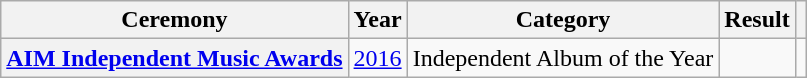<table class="wikitable sortable plainrowheaders" style="border:none; margin:0;">
<tr>
<th scope="col">Ceremony</th>
<th scope="col">Year</th>
<th scope="col">Category</th>
<th scope="col">Result</th>
<th scope="col" class="unsortable"></th>
</tr>
<tr>
<th scope="row"><a href='#'>AIM Independent Music Awards</a></th>
<td><a href='#'>2016</a></td>
<td>Independent Album of the Year</td>
<td></td>
<td></td>
</tr>
</table>
